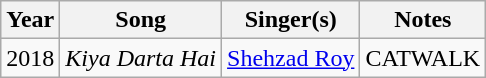<table class="wikitable">
<tr>
<th>Year</th>
<th>Song</th>
<th>Singer(s)</th>
<th>Notes</th>
</tr>
<tr>
<td>2018</td>
<td><em>Kiya Darta Hai</em></td>
<td><a href='#'>Shehzad Roy</a></td>
<td>CATWALK</td>
</tr>
</table>
